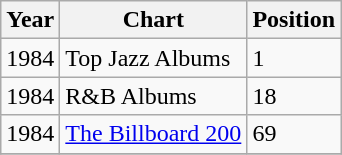<table class="wikitable" border="1">
<tr>
<th>Year</th>
<th>Chart</th>
<th>Position</th>
</tr>
<tr>
<td>1984</td>
<td>Top Jazz Albums</td>
<td>1</td>
</tr>
<tr>
<td>1984</td>
<td>R&B Albums</td>
<td>18</td>
</tr>
<tr>
<td>1984</td>
<td><a href='#'>The Billboard 200</a></td>
<td>69</td>
</tr>
<tr>
</tr>
</table>
